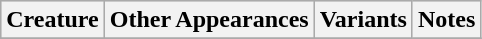<table class="wikitable">
<tr bgcolor="#CCCCCC">
<th>Creature</th>
<th>Other Appearances</th>
<th>Variants</th>
<th>Notes</th>
</tr>
<tr>
</tr>
</table>
